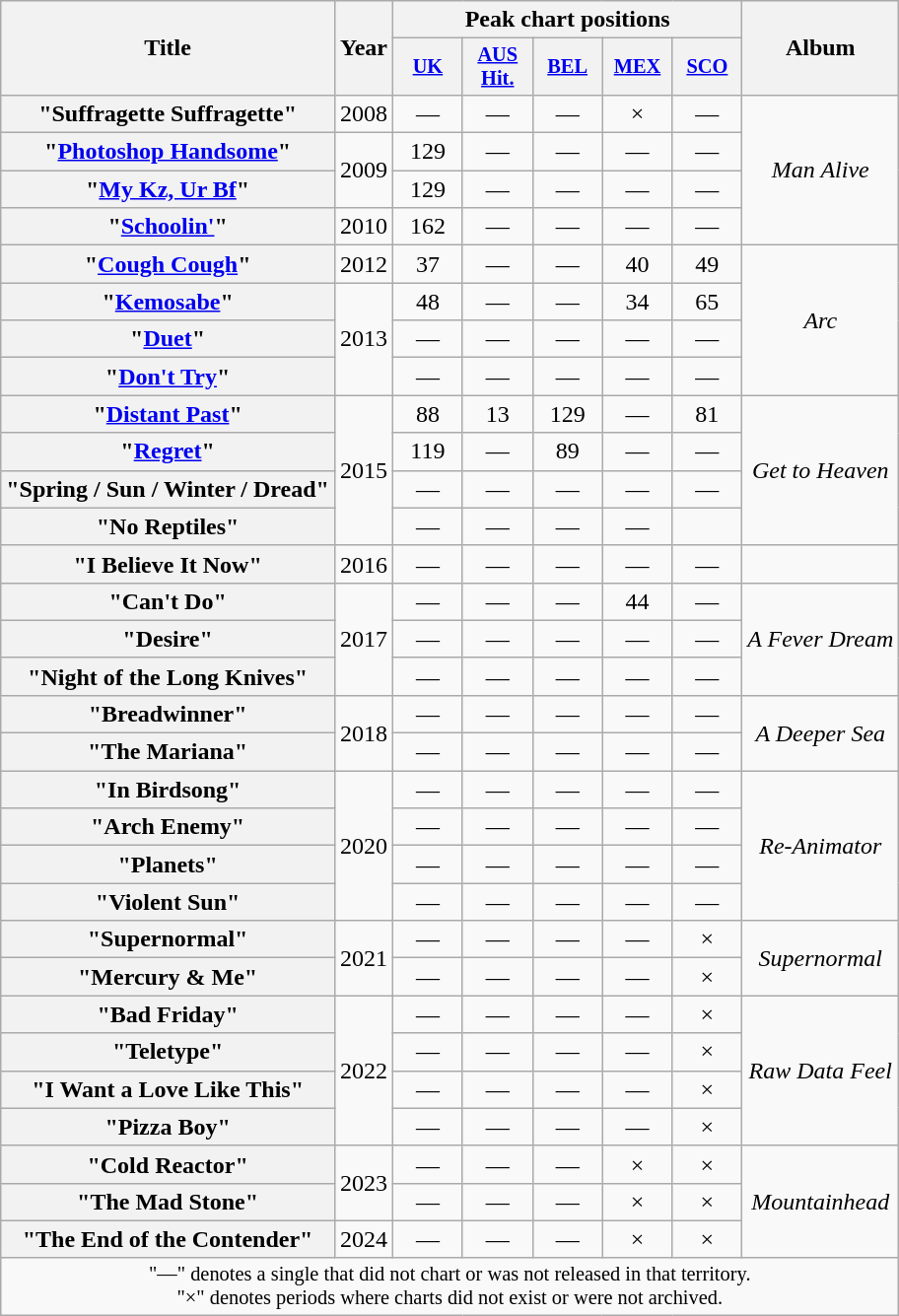<table class="wikitable plainrowheaders" style="text-align:center;">
<tr>
<th scope="col" rowspan="2">Title</th>
<th scope="col" rowspan="2">Year</th>
<th scope="col" colspan="5">Peak chart positions</th>
<th scope="col" rowspan="2">Album</th>
</tr>
<tr>
<th scope="col" style="width:3em;font-size:85%;"><a href='#'>UK</a><br></th>
<th scope="col" style="width:3em;font-size:85%;"><a href='#'>AUS<br>Hit.</a><br></th>
<th scope="col" style="width:3em;font-size:85%;"><a href='#'>BEL</a><br></th>
<th scope="col" style="width:3em;font-size:85%;"><a href='#'>MEX</a><br></th>
<th scope="col" style="width:3em;font-size:85%;"><a href='#'>SCO</a><br></th>
</tr>
<tr>
<th scope="row">"Suffragette Suffragette"</th>
<td>2008</td>
<td>—</td>
<td>—</td>
<td>—</td>
<td>×</td>
<td>—</td>
<td rowspan="4"><em>Man Alive</em></td>
</tr>
<tr>
<th scope="row">"<a href='#'>Photoshop Handsome</a>"</th>
<td rowspan="2">2009</td>
<td>129</td>
<td>—</td>
<td>—</td>
<td>—</td>
<td>—</td>
</tr>
<tr>
<th scope="row">"<a href='#'>My Kz, Ur Bf</a>"</th>
<td>129</td>
<td>—</td>
<td>—</td>
<td>—</td>
<td>—</td>
</tr>
<tr>
<th scope="row">"<a href='#'>Schoolin'</a>"</th>
<td>2010</td>
<td>162</td>
<td>—</td>
<td>—</td>
<td>—</td>
<td>—</td>
</tr>
<tr>
<th scope="row">"<a href='#'>Cough Cough</a>"</th>
<td>2012</td>
<td>37</td>
<td>—</td>
<td>—</td>
<td>40</td>
<td>49</td>
<td rowspan="4"><em>Arc</em></td>
</tr>
<tr>
<th scope="row">"<a href='#'>Kemosabe</a>"</th>
<td rowspan="3">2013</td>
<td>48</td>
<td>—</td>
<td>—</td>
<td>34</td>
<td>65</td>
</tr>
<tr>
<th scope="row">"<a href='#'>Duet</a>"</th>
<td>—</td>
<td>—</td>
<td>—</td>
<td>—</td>
<td>—</td>
</tr>
<tr>
<th scope="row">"<a href='#'>Don't Try</a>"</th>
<td>—</td>
<td>—</td>
<td>—</td>
<td>—</td>
<td>—</td>
</tr>
<tr>
<th scope="row">"<a href='#'>Distant Past</a>"</th>
<td rowspan="4">2015</td>
<td>88</td>
<td>13</td>
<td>129</td>
<td>—</td>
<td>81</td>
<td rowspan="4"><em>Get to Heaven</em></td>
</tr>
<tr>
<th scope="row">"<a href='#'>Regret</a>"</th>
<td>119</td>
<td>—</td>
<td>89</td>
<td>—</td>
<td>—</td>
</tr>
<tr>
<th scope="row">"Spring / Sun / Winter / Dread"</th>
<td>—</td>
<td>—</td>
<td>—</td>
<td>—</td>
<td>—</td>
</tr>
<tr>
<th scope="row">"No Reptiles"</th>
<td>—</td>
<td>—</td>
<td —>—</td>
<td>—</td>
</tr>
<tr>
<th scope="row">"I Believe It Now"</th>
<td>2016</td>
<td>—</td>
<td>—</td>
<td>—</td>
<td>—</td>
<td>—</td>
<td></td>
</tr>
<tr>
<th scope="row">"Can't Do"</th>
<td rowspan="3">2017</td>
<td>—</td>
<td>—</td>
<td>—</td>
<td>44</td>
<td>—</td>
<td rowspan="3"><em>A Fever Dream</em></td>
</tr>
<tr>
<th scope="row">"Desire"</th>
<td>—</td>
<td>—</td>
<td>—</td>
<td>—</td>
<td>—</td>
</tr>
<tr>
<th scope="row">"Night of the Long Knives"</th>
<td>—</td>
<td>—</td>
<td>—</td>
<td>—</td>
<td>—</td>
</tr>
<tr>
<th scope="row">"Breadwinner"</th>
<td rowspan="2">2018</td>
<td>—</td>
<td>—</td>
<td>—</td>
<td>—</td>
<td>—</td>
<td rowspan="2"><em>A Deeper Sea</em></td>
</tr>
<tr>
<th scope="row">"The Mariana"</th>
<td>—</td>
<td>—</td>
<td>—</td>
<td>—</td>
<td>—</td>
</tr>
<tr>
<th scope="row">"In Birdsong"</th>
<td rowspan="4">2020</td>
<td>—</td>
<td>—</td>
<td>—</td>
<td>—</td>
<td>—</td>
<td rowspan="4"><em>Re-Animator</em></td>
</tr>
<tr>
<th scope="row">"Arch Enemy"</th>
<td>—</td>
<td>—</td>
<td>—</td>
<td>—</td>
<td>—</td>
</tr>
<tr>
<th scope="row">"Planets"</th>
<td>—</td>
<td>—</td>
<td>—</td>
<td>—</td>
<td>—</td>
</tr>
<tr>
<th scope="row">"Violent Sun"</th>
<td>—</td>
<td>—</td>
<td>—</td>
<td>—</td>
<td>—</td>
</tr>
<tr>
<th scope="row">"Supernormal"</th>
<td rowspan="2">2021</td>
<td>—</td>
<td>—</td>
<td>—</td>
<td>—</td>
<td>×</td>
<td rowspan="2"><em>Supernormal</em></td>
</tr>
<tr>
<th scope="row">"Mercury & Me"</th>
<td>—</td>
<td>—</td>
<td>—</td>
<td>—</td>
<td>×</td>
</tr>
<tr>
<th scope="row">"Bad Friday"</th>
<td rowspan="4">2022</td>
<td>—</td>
<td>—</td>
<td>—</td>
<td>—</td>
<td>×</td>
<td rowspan="4"><em>Raw Data Feel</em></td>
</tr>
<tr>
<th scope="row">"Teletype"</th>
<td>—</td>
<td>—</td>
<td>—</td>
<td>—</td>
<td>×</td>
</tr>
<tr>
<th scope="row">"I Want a Love Like This"</th>
<td>—</td>
<td>—</td>
<td>—</td>
<td>—</td>
<td>×</td>
</tr>
<tr>
<th scope="row">"Pizza Boy"</th>
<td>—</td>
<td>—</td>
<td>—</td>
<td>—</td>
<td>×</td>
</tr>
<tr>
<th scope="row">"Cold Reactor"</th>
<td rowspan="2">2023</td>
<td>—</td>
<td>—</td>
<td>—</td>
<td>×</td>
<td>×</td>
<td rowspan="3"><em>Mountainhead</em></td>
</tr>
<tr>
<th scope="row">"The Mad Stone"</th>
<td>—</td>
<td>—</td>
<td>—</td>
<td>×</td>
<td>×</td>
</tr>
<tr>
<th scope="row">"The End of the Contender"</th>
<td rowspan="1">2024</td>
<td>—</td>
<td>—</td>
<td>—</td>
<td>×</td>
<td>×</td>
</tr>
<tr>
<td colspan="9" style="font-size:85%;">"—" denotes a single that did not chart or was not released in that territory.<br>"×" denotes periods where charts did not exist or were not archived.</td>
</tr>
</table>
